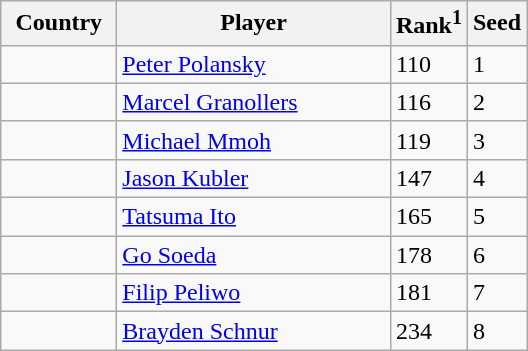<table class="sortable wikitable">
<tr>
<th style="width:70px;">Country</th>
<th style="width:175px;">Player</th>
<th>Rank<sup>1</sup></th>
<th>Seed</th>
</tr>
<tr>
<td></td>
<td><a href='#'>Peter Polansky</a></td>
<td>110</td>
<td>1</td>
</tr>
<tr>
<td></td>
<td><a href='#'>Marcel Granollers</a></td>
<td>116</td>
<td>2</td>
</tr>
<tr>
<td></td>
<td><a href='#'>Michael Mmoh</a></td>
<td>119</td>
<td>3</td>
</tr>
<tr>
<td></td>
<td><a href='#'>Jason Kubler</a></td>
<td>147</td>
<td>4</td>
</tr>
<tr>
<td></td>
<td><a href='#'>Tatsuma Ito</a></td>
<td>165</td>
<td>5</td>
</tr>
<tr>
<td></td>
<td><a href='#'>Go Soeda</a></td>
<td>178</td>
<td>6</td>
</tr>
<tr>
<td></td>
<td><a href='#'>Filip Peliwo</a></td>
<td>181</td>
<td>7</td>
</tr>
<tr>
<td></td>
<td><a href='#'>Brayden Schnur</a></td>
<td>234</td>
<td>8</td>
</tr>
</table>
